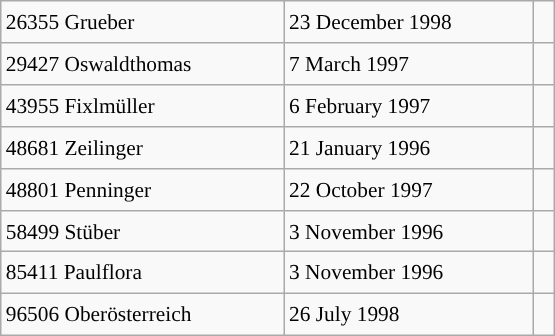<table class="wikitable" style="font-size: 89%; float: left; width: 26em; margin-right: 1em; height: 224px;">
<tr>
<td>26355 Grueber</td>
<td>23 December 1998</td>
<td></td>
</tr>
<tr>
<td>29427 Oswaldthomas</td>
<td>7 March 1997</td>
<td></td>
</tr>
<tr>
<td>43955 Fixlmüller</td>
<td>6 February 1997</td>
<td> </td>
</tr>
<tr>
<td>48681 Zeilinger</td>
<td>21 January 1996</td>
<td> </td>
</tr>
<tr>
<td>48801 Penninger</td>
<td>22 October 1997</td>
<td></td>
</tr>
<tr>
<td>58499 Stüber</td>
<td>3 November 1996</td>
<td> </td>
</tr>
<tr>
<td>85411 Paulflora</td>
<td>3 November 1996</td>
<td> </td>
</tr>
<tr>
<td>96506 Oberösterreich</td>
<td>26 July 1998</td>
<td></td>
</tr>
</table>
